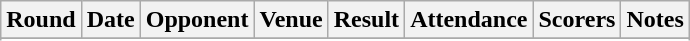<table class="wikitable">
<tr>
<th>Round</th>
<th>Date</th>
<th>Opponent</th>
<th>Venue</th>
<th>Result</th>
<th>Attendance</th>
<th>Scorers</th>
<th>Notes</th>
</tr>
<tr style="background:#dfd;">
</tr>
<tr style="background:#ffd;">
</tr>
<tr style="background:#dfd;">
</tr>
<tr style="background:#dfd;">
</tr>
<tr style="background:#dfd;">
</tr>
<tr style="background:#fdd;">
</tr>
<tr style="background:#ffd;">
</tr>
<tr>
</tr>
</table>
